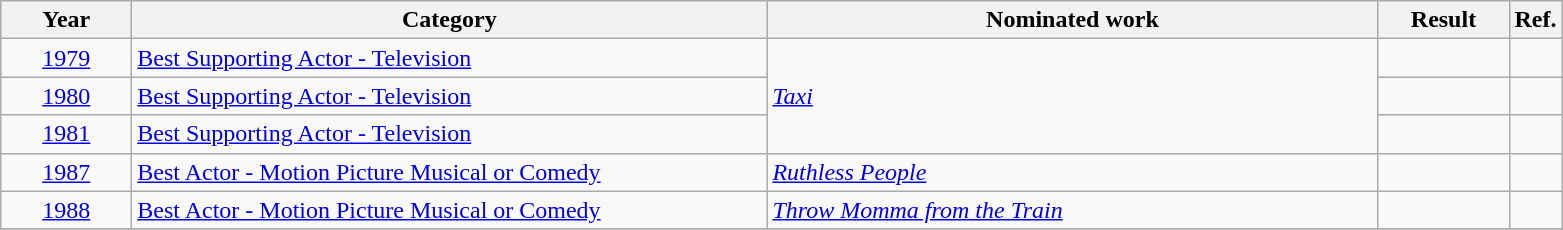<table class=wikitable>
<tr>
<th scope="col" style="width:5em;">Year</th>
<th scope="col" style="width:26em;">Category</th>
<th scope="col" style="width:25em;">Nominated work</th>
<th scope="col" style="width:5em;">Result</th>
<th>Ref.</th>
</tr>
<tr>
<td style="text-align:center;"><a href='#'>1979</a></td>
<td><a href='#'>Best Supporting Actor - Television</a></td>
<td rowspan="3"><em><a href='#'>Taxi</a></em></td>
<td></td>
<td></td>
</tr>
<tr>
<td style="text-align:center;"><a href='#'>1980</a></td>
<td><a href='#'>Best Supporting Actor - Television</a></td>
<td></td>
<td></td>
</tr>
<tr>
<td style="text-align:center;"><a href='#'>1981</a></td>
<td><a href='#'>Best Supporting Actor - Television</a></td>
<td></td>
<td></td>
</tr>
<tr>
<td style="text-align:center;"><a href='#'>1987</a></td>
<td><a href='#'>Best Actor - Motion Picture Musical or Comedy</a></td>
<td><em><a href='#'>Ruthless People</a></em></td>
<td></td>
<td></td>
</tr>
<tr>
<td style="text-align:center;"><a href='#'>1988</a></td>
<td><a href='#'>Best Actor - Motion Picture Musical or Comedy</a></td>
<td><em><a href='#'>Throw Momma from the Train</a></em></td>
<td></td>
<td></td>
</tr>
<tr>
</tr>
</table>
